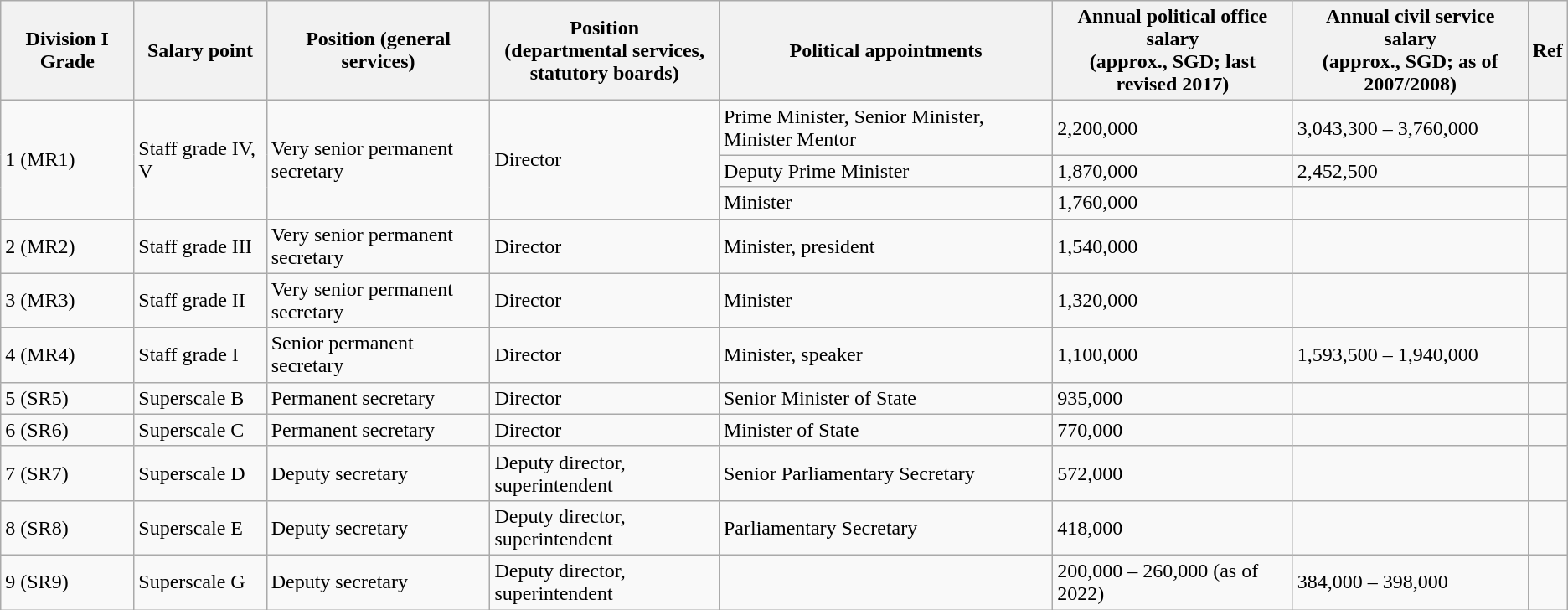<table class="wikitable">
<tr>
<th>Division I Grade</th>
<th>Salary point</th>
<th>Position (general services)</th>
<th>Position<br>(departmental services,<br>statutory boards)</th>
<th>Political appointments</th>
<th>Annual political office salary<br>(approx., SGD; last revised 2017)</th>
<th>Annual civil service salary<br>(approx., SGD; as of 2007/2008)</th>
<th>Ref</th>
</tr>
<tr>
<td rowspan="3">1 (MR1)</td>
<td rowspan="3">Staff grade IV, V</td>
<td rowspan="3">Very senior permanent secretary</td>
<td rowspan="3">Director</td>
<td>Prime Minister, Senior Minister, Minister Mentor</td>
<td>2,200,000</td>
<td>3,043,300 – 3,760,000</td>
<td></td>
</tr>
<tr>
<td>Deputy Prime Minister</td>
<td>1,870,000</td>
<td>2,452,500</td>
<td></td>
</tr>
<tr>
<td>Minister</td>
<td>1,760,000</td>
<td></td>
<td></td>
</tr>
<tr>
<td>2 (MR2)</td>
<td>Staff grade III</td>
<td>Very senior permanent secretary</td>
<td>Director</td>
<td>Minister, president</td>
<td>1,540,000</td>
<td></td>
<td></td>
</tr>
<tr>
<td>3 (MR3)</td>
<td>Staff grade II</td>
<td>Very senior permanent secretary</td>
<td>Director</td>
<td>Minister</td>
<td>1,320,000</td>
<td></td>
<td></td>
</tr>
<tr>
<td>4 (MR4)</td>
<td>Staff grade I</td>
<td>Senior permanent secretary</td>
<td>Director</td>
<td>Minister, speaker</td>
<td>1,100,000</td>
<td>1,593,500 – 1,940,000</td>
<td></td>
</tr>
<tr>
<td>5 (SR5)</td>
<td>Superscale B</td>
<td>Permanent secretary</td>
<td>Director</td>
<td>Senior Minister of State</td>
<td>935,000</td>
<td></td>
<td></td>
</tr>
<tr>
<td>6 (SR6)</td>
<td>Superscale C</td>
<td>Permanent secretary</td>
<td>Director</td>
<td>Minister of State</td>
<td>770,000</td>
<td></td>
<td></td>
</tr>
<tr>
<td>7 (SR7)</td>
<td>Superscale D</td>
<td>Deputy secretary</td>
<td>Deputy director, superintendent</td>
<td>Senior Parliamentary Secretary</td>
<td>572,000</td>
<td></td>
<td></td>
</tr>
<tr>
<td>8 (SR8)</td>
<td>Superscale E</td>
<td>Deputy secretary</td>
<td>Deputy director, superintendent</td>
<td>Parliamentary Secretary</td>
<td>418,000</td>
<td></td>
<td></td>
</tr>
<tr>
<td>9 (SR9)</td>
<td>Superscale G</td>
<td>Deputy secretary</td>
<td>Deputy director, superintendent</td>
<td></td>
<td>200,000 – 260,000 (as of 2022)</td>
<td>384,000 – 398,000</td>
<td></td>
</tr>
</table>
